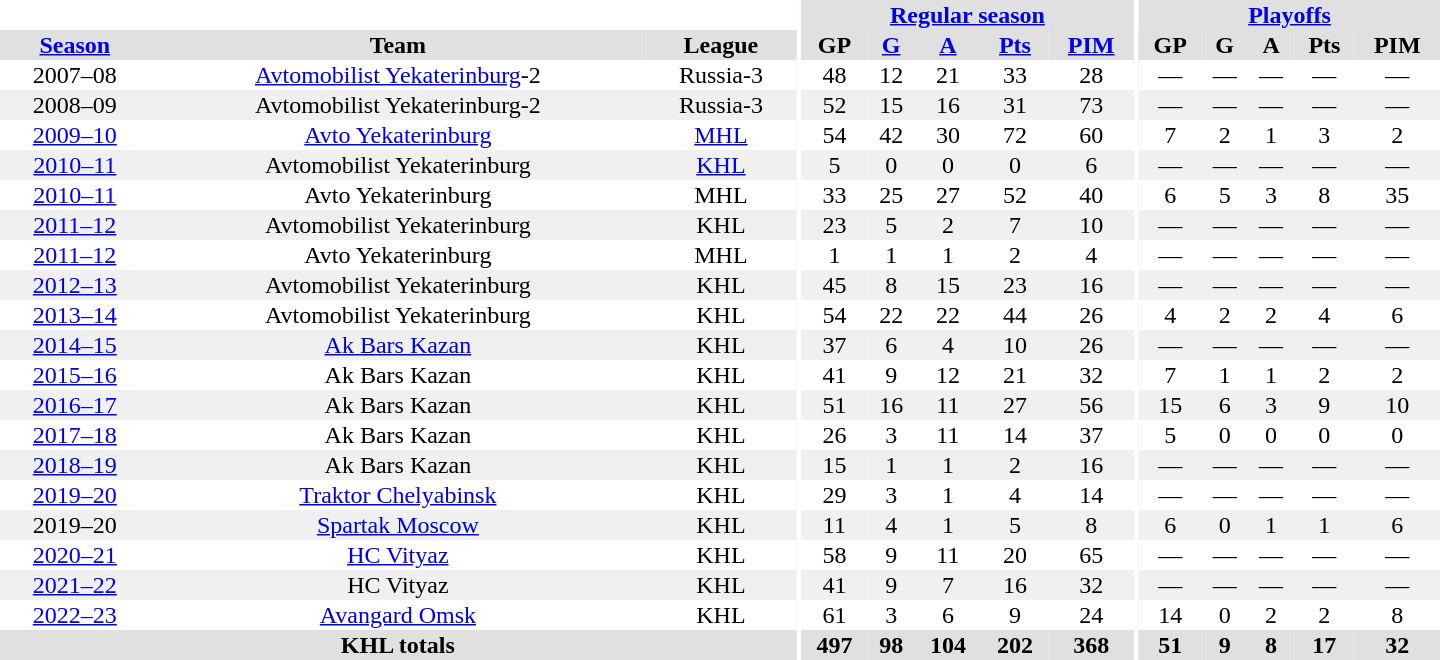<table border="0" cellpadding="1" cellspacing="0" style="text-align:center; width:60em">
<tr bgcolor="#e0e0e0">
<th colspan="3" bgcolor="#ffffff"></th>
<th rowspan="99" bgcolor="#ffffff"></th>
<th colspan="5"><a href='#'>Regular season</a></th>
<th rowspan="99" bgcolor="#ffffff"></th>
<th colspan="5"><a href='#'>Playoffs</a></th>
</tr>
<tr bgcolor="#e0e0e0">
<th><a href='#'>Season</a></th>
<th>Team</th>
<th>League</th>
<th>GP</th>
<th><a href='#'>G</a></th>
<th><a href='#'>A</a></th>
<th><a href='#'>Pts</a></th>
<th><a href='#'>PIM</a></th>
<th>GP</th>
<th>G</th>
<th>A</th>
<th>Pts</th>
<th>PIM</th>
</tr>
<tr ALIGN="center">
<td>2007–08</td>
<td><a href='#'>Avtomobilist Yekaterinburg</a>-2</td>
<td>Russia-3</td>
<td>48</td>
<td>12</td>
<td>21</td>
<td>33</td>
<td>28</td>
<td>—</td>
<td>—</td>
<td>—</td>
<td>—</td>
<td>—</td>
</tr>
<tr ALIGN="center" bgcolor="#f0f0f0">
<td>2008–09</td>
<td>Avtomobilist Yekaterinburg-2</td>
<td>Russia-3</td>
<td>52</td>
<td>15</td>
<td>16</td>
<td>31</td>
<td>73</td>
<td>—</td>
<td>—</td>
<td>—</td>
<td>—</td>
<td>—</td>
</tr>
<tr ALIGN="center">
<td><a href='#'>2009–10</a></td>
<td><a href='#'>Avto Yekaterinburg</a></td>
<td><a href='#'>MHL</a></td>
<td>54</td>
<td>42</td>
<td>30</td>
<td>72</td>
<td>60</td>
<td>7</td>
<td>2</td>
<td>1</td>
<td>3</td>
<td>2</td>
</tr>
<tr ALIGN="center" bgcolor="#f0f0f0">
<td><a href='#'>2010–11</a></td>
<td>Avtomobilist Yekaterinburg</td>
<td><a href='#'>KHL</a></td>
<td>5</td>
<td>0</td>
<td>0</td>
<td>0</td>
<td>6</td>
<td>—</td>
<td>—</td>
<td>—</td>
<td>—</td>
<td>—</td>
</tr>
<tr ALIGN="center">
<td><a href='#'>2010–11</a></td>
<td>Avto Yekaterinburg</td>
<td>MHL</td>
<td>33</td>
<td>25</td>
<td>27</td>
<td>52</td>
<td>40</td>
<td>6</td>
<td>5</td>
<td>3</td>
<td>8</td>
<td>35</td>
</tr>
<tr ALIGN="center" bgcolor="#f0f0f0">
<td><a href='#'>2011–12</a></td>
<td>Avtomobilist Yekaterinburg</td>
<td>KHL</td>
<td>23</td>
<td>5</td>
<td>2</td>
<td>7</td>
<td>10</td>
<td>—</td>
<td>—</td>
<td>—</td>
<td>—</td>
<td>—</td>
</tr>
<tr ALIGN="center">
<td><a href='#'>2011–12</a></td>
<td>Avto Yekaterinburg</td>
<td>MHL</td>
<td>1</td>
<td>1</td>
<td>1</td>
<td>2</td>
<td>4</td>
<td>—</td>
<td>—</td>
<td>—</td>
<td>—</td>
<td>—</td>
</tr>
<tr ALIGN="center" bgcolor="#f0f0f0">
<td><a href='#'>2012–13</a></td>
<td>Avtomobilist Yekaterinburg</td>
<td>KHL</td>
<td>45</td>
<td>8</td>
<td>15</td>
<td>23</td>
<td>16</td>
<td>—</td>
<td>—</td>
<td>—</td>
<td>—</td>
<td>—</td>
</tr>
<tr ALIGN="center">
<td><a href='#'>2013–14</a></td>
<td>Avtomobilist Yekaterinburg</td>
<td>KHL</td>
<td>54</td>
<td>22</td>
<td>22</td>
<td>44</td>
<td>26</td>
<td>4</td>
<td>2</td>
<td>2</td>
<td>4</td>
<td>6</td>
</tr>
<tr ALIGN="center" bgcolor="#f0f0f0">
<td><a href='#'>2014–15</a></td>
<td><a href='#'>Ak Bars Kazan</a></td>
<td>KHL</td>
<td>37</td>
<td>6</td>
<td>4</td>
<td>10</td>
<td>26</td>
<td>—</td>
<td>—</td>
<td>—</td>
<td>—</td>
<td>—</td>
</tr>
<tr ALIGN="center">
<td><a href='#'>2015–16</a></td>
<td>Ak Bars Kazan</td>
<td>KHL</td>
<td>41</td>
<td>9</td>
<td>12</td>
<td>21</td>
<td>32</td>
<td>7</td>
<td>1</td>
<td>1</td>
<td>2</td>
<td>2</td>
</tr>
<tr ALIGN="center" bgcolor="#f0f0f0">
<td><a href='#'>2016–17</a></td>
<td>Ak Bars Kazan</td>
<td>KHL</td>
<td>51</td>
<td>16</td>
<td>11</td>
<td>27</td>
<td>56</td>
<td>15</td>
<td>6</td>
<td>3</td>
<td>9</td>
<td>10</td>
</tr>
<tr ALIGN="center">
<td><a href='#'>2017–18</a></td>
<td>Ak Bars Kazan</td>
<td>KHL</td>
<td>26</td>
<td>3</td>
<td>11</td>
<td>14</td>
<td>37</td>
<td>5</td>
<td>0</td>
<td>0</td>
<td>0</td>
<td>0</td>
</tr>
<tr ALIGN="center" bgcolor="#f0f0f0">
<td><a href='#'>2018–19</a></td>
<td>Ak Bars Kazan</td>
<td>KHL</td>
<td>15</td>
<td>1</td>
<td>1</td>
<td>2</td>
<td>16</td>
<td>—</td>
<td>—</td>
<td>—</td>
<td>—</td>
<td>—</td>
</tr>
<tr ALIGN="center">
<td><a href='#'>2019–20</a></td>
<td><a href='#'>Traktor Chelyabinsk</a></td>
<td>KHL</td>
<td>29</td>
<td>3</td>
<td>1</td>
<td>4</td>
<td>14</td>
<td>—</td>
<td>—</td>
<td>—</td>
<td>—</td>
<td>—</td>
</tr>
<tr ALIGN="center" bgcolor="#f0f0f0">
<td>2019–20</td>
<td><a href='#'>Spartak Moscow</a></td>
<td>KHL</td>
<td>11</td>
<td>4</td>
<td>1</td>
<td>5</td>
<td>8</td>
<td>6</td>
<td>0</td>
<td>1</td>
<td>1</td>
<td>6</td>
</tr>
<tr ALIGN="center">
<td><a href='#'>2020–21</a></td>
<td><a href='#'>HC Vityaz</a></td>
<td>KHL</td>
<td>58</td>
<td>9</td>
<td>11</td>
<td>20</td>
<td>65</td>
<td>—</td>
<td>—</td>
<td>—</td>
<td>—</td>
<td>—</td>
</tr>
<tr ALIGN="center" bgcolor="#f0f0f0">
<td><a href='#'>2021–22</a></td>
<td>HC Vityaz</td>
<td>KHL</td>
<td>41</td>
<td>9</td>
<td>7</td>
<td>16</td>
<td>32</td>
<td>—</td>
<td>—</td>
<td>—</td>
<td>—</td>
<td>—</td>
</tr>
<tr ALIGN="center">
<td><a href='#'>2022–23</a></td>
<td><a href='#'>Avangard Omsk</a></td>
<td>KHL</td>
<td>61</td>
<td>3</td>
<td>6</td>
<td>9</td>
<td>24</td>
<td>14</td>
<td>0</td>
<td>2</td>
<td>2</td>
<td>8</td>
</tr>
<tr ALIGN="center" bgcolor="#e0e0e0">
<th colspan="3">KHL totals</th>
<th>497</th>
<th>98</th>
<th>104</th>
<th>202</th>
<th>368</th>
<th>51</th>
<th>9</th>
<th>8</th>
<th>17</th>
<th>32</th>
</tr>
</table>
